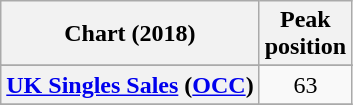<table class="wikitable sortable plainrowheaders" style="text-align:center;">
<tr>
<th>Chart (2018)</th>
<th>Peak<br>position</th>
</tr>
<tr>
</tr>
<tr>
</tr>
<tr>
</tr>
<tr>
</tr>
<tr>
<th scope="row"><a href='#'>UK Singles Sales</a> (<a href='#'>OCC</a>)</th>
<td>63</td>
</tr>
<tr>
</tr>
</table>
